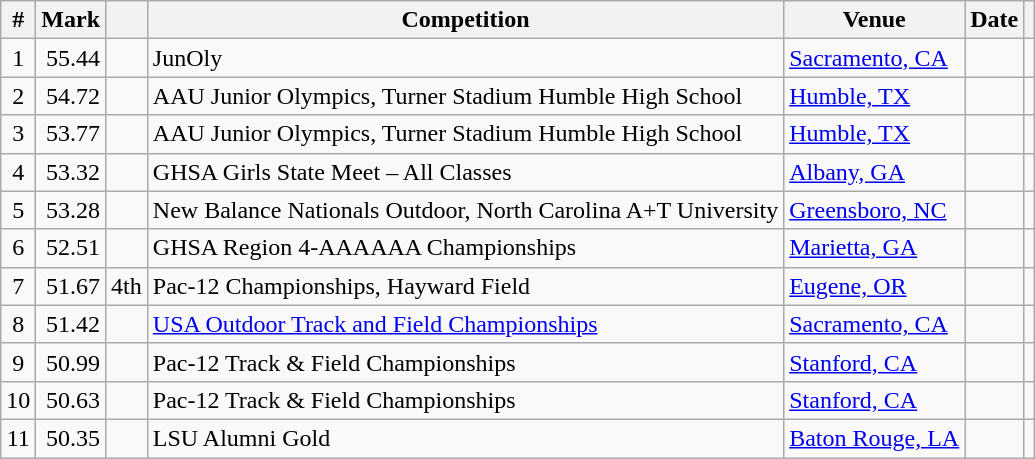<table class="wikitable sortable">
<tr>
<th>#</th>
<th>Mark</th>
<th class=unsortable></th>
<th>Competition</th>
<th>Venue</th>
<th>Date</th>
<th class=unsortable></th>
</tr>
<tr>
<td align=center>1</td>
<td align=right>55.44</td>
<td></td>
<td>JunOly</td>
<td><a href='#'>Sacramento, CA</a></td>
<td align=right></td>
<td></td>
</tr>
<tr>
<td align=center>2</td>
<td align=right>54.72</td>
<td> </td>
<td>AAU Junior Olympics, Turner Stadium Humble High School</td>
<td><a href='#'>Humble, TX</a></td>
<td align=right></td>
<td></td>
</tr>
<tr>
<td align=center>3</td>
<td align=right>53.77</td>
<td></td>
<td>AAU Junior Olympics, Turner Stadium Humble High School</td>
<td><a href='#'>Humble, TX</a></td>
<td align=right></td>
<td></td>
</tr>
<tr>
<td align=center>4</td>
<td align=right>53.32</td>
<td></td>
<td>GHSA Girls State Meet – All Classes</td>
<td><a href='#'>Albany, GA</a></td>
<td align=right></td>
<td></td>
</tr>
<tr>
<td align=center>5</td>
<td align=right>53.28</td>
<td></td>
<td>New Balance Nationals Outdoor, North Carolina A+T University</td>
<td><a href='#'>Greensboro, NC</a></td>
<td align=right></td>
<td></td>
</tr>
<tr>
<td align=center>6</td>
<td align=right>52.51</td>
<td></td>
<td>GHSA Region 4-AAAAAA Championships</td>
<td><a href='#'>Marietta, GA</a></td>
<td align=right></td>
<td></td>
</tr>
<tr>
<td align=center>7</td>
<td align=right>51.67</td>
<td>4th</td>
<td>Pac-12 Championships, Hayward Field</td>
<td><a href='#'>Eugene, OR</a></td>
<td align=right></td>
<td></td>
</tr>
<tr>
<td align=center>8</td>
<td align=right>51.42</td>
<td> </td>
<td><a href='#'>USA Outdoor Track and Field Championships</a></td>
<td><a href='#'>Sacramento, CA</a></td>
<td align=right><a href='#'></a></td>
<td></td>
</tr>
<tr>
<td align=center>9</td>
<td align=right>50.99</td>
<td> </td>
<td>Pac-12 Track & Field Championships</td>
<td><a href='#'>Stanford, CA</a></td>
<td align=right></td>
<td></td>
</tr>
<tr>
<td align=center>10</td>
<td align=right>50.63</td>
<td></td>
<td>Pac-12 Track & Field Championships</td>
<td><a href='#'>Stanford, CA</a></td>
<td align=right></td>
<td></td>
</tr>
<tr>
<td align=center>11</td>
<td align=right>50.35</td>
<td></td>
<td>LSU Alumni Gold</td>
<td><a href='#'>Baton Rouge, LA</a></td>
<td align=right></td>
<td></td>
</tr>
</table>
